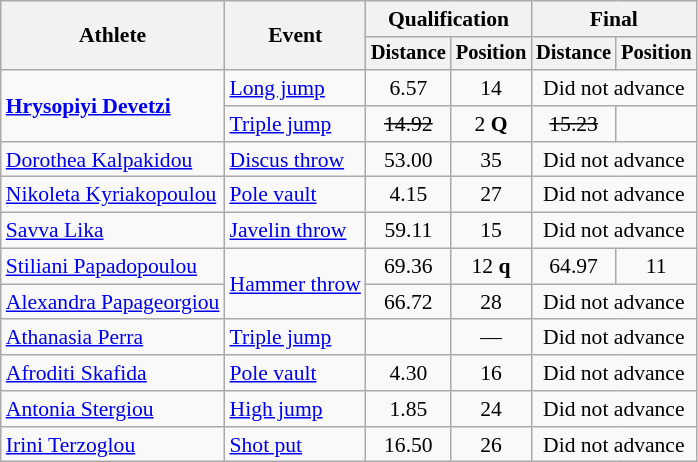<table class=wikitable style="font-size:90%">
<tr>
<th rowspan="2">Athlete</th>
<th rowspan="2">Event</th>
<th colspan="2">Qualification</th>
<th colspan="2">Final</th>
</tr>
<tr style="font-size:95%">
<th>Distance</th>
<th>Position</th>
<th>Distance</th>
<th>Position</th>
</tr>
<tr align=center>
<td align=left rowspan=2><strong><a href='#'>Hrysopiyi Devetzi</a></strong></td>
<td align=left><a href='#'>Long jump</a></td>
<td>6.57</td>
<td>14</td>
<td colspan=2>Did not advance</td>
</tr>
<tr align=center>
<td align=left><a href='#'>Triple jump</a></td>
<td><s>14.92</s></td>
<td>2 <strong>Q</strong></td>
<td><s>15.23</s></td>
<td></td>
</tr>
<tr align=center>
<td align=left><a href='#'>Dorothea Kalpakidou</a></td>
<td align=left><a href='#'>Discus throw</a></td>
<td>53.00</td>
<td>35</td>
<td colspan=2>Did not advance</td>
</tr>
<tr align=center>
<td align=left><a href='#'>Nikoleta Kyriakopoulou</a></td>
<td align=left><a href='#'>Pole vault</a></td>
<td>4.15</td>
<td>27</td>
<td colspan=2>Did not advance</td>
</tr>
<tr align=center>
<td align=left><a href='#'>Savva Lika</a></td>
<td align=left><a href='#'>Javelin throw</a></td>
<td>59.11</td>
<td>15</td>
<td colspan=2>Did not advance</td>
</tr>
<tr align=center>
<td align=left><a href='#'>Stiliani Papadopoulou</a></td>
<td align=left rowspan=2><a href='#'>Hammer throw</a></td>
<td>69.36</td>
<td>12 <strong>q</strong></td>
<td>64.97</td>
<td>11</td>
</tr>
<tr align=center>
<td align=left><a href='#'>Alexandra Papageorgiou</a></td>
<td>66.72</td>
<td>28</td>
<td colspan=2>Did not advance</td>
</tr>
<tr align=center>
<td align=left><a href='#'>Athanasia Perra</a></td>
<td align=left><a href='#'>Triple jump</a></td>
<td></td>
<td>—</td>
<td colspan=2>Did not advance</td>
</tr>
<tr align=center>
<td align=left><a href='#'>Afroditi Skafida</a></td>
<td align=left><a href='#'>Pole vault</a></td>
<td>4.30</td>
<td>16</td>
<td colspan=2>Did not advance</td>
</tr>
<tr align=center>
<td align=left><a href='#'>Antonia Stergiou</a></td>
<td align=left><a href='#'>High jump</a></td>
<td>1.85</td>
<td>24</td>
<td colspan=2>Did not advance</td>
</tr>
<tr align=center>
<td align=left><a href='#'>Irini Terzoglou</a></td>
<td align=left><a href='#'>Shot put</a></td>
<td>16.50</td>
<td>26</td>
<td colspan=2>Did not advance</td>
</tr>
</table>
